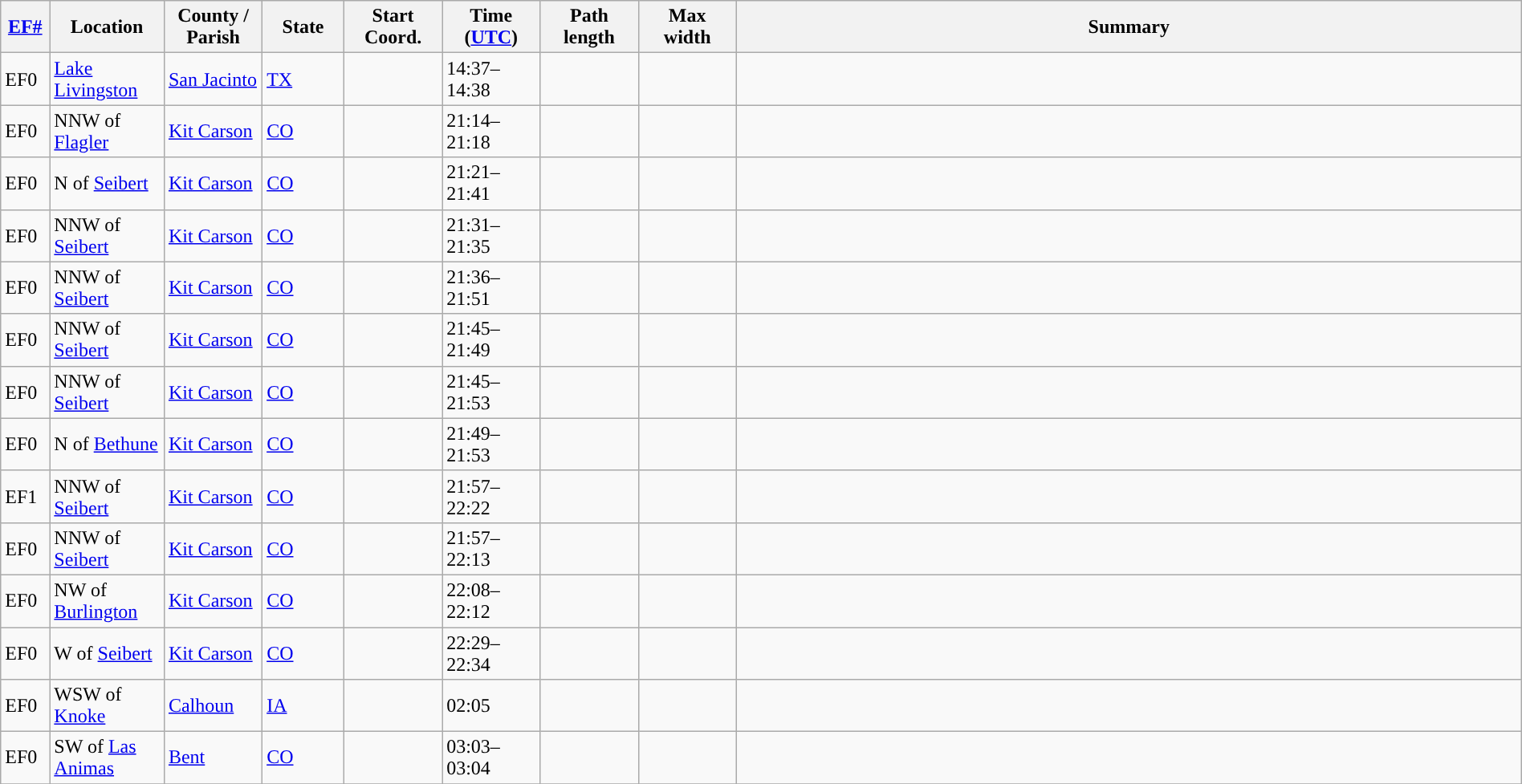<table class="wikitable sortable" style="width:100%;">
<tr>
<th scope="col"  style="width:3%; text-align:center;"><a href='#'>EF#</a></th>
<th scope="col"  style="width:7%; text-align:center;" class="unsortable">Location</th>
<th scope="col"  style="width:6%; text-align:center;" class="unsortable">County / Parish</th>
<th scope="col"  style="width:5%; text-align:center;">State</th>
<th scope="col"  style="width:6%; text-align:center;">Start Coord.</th>
<th scope="col"  style="width:6%; text-align:center;">Time (<a href='#'>UTC</a>)</th>
<th scope="col"  style="width:6%; text-align:center;">Path length</th>
<th scope="col"  style="width:6%; text-align:center;">Max width</th>
<th scope="col" class="unsortable" style="width:48%; text-align:center;">Summary</th>
</tr>
<tr>
<td>EF0</td>
<td><a href='#'>Lake Livingston</a></td>
<td><a href='#'>San Jacinto</a></td>
<td><a href='#'>TX</a></td>
<td></td>
<td>14:37–14:38</td>
<td></td>
<td></td>
<td></td>
</tr>
<tr>
<td>EF0</td>
<td>NNW of <a href='#'>Flagler</a></td>
<td><a href='#'>Kit Carson</a></td>
<td><a href='#'>CO</a></td>
<td></td>
<td>21:14–21:18</td>
<td></td>
<td></td>
<td></td>
</tr>
<tr>
<td>EF0</td>
<td>N of <a href='#'>Seibert</a></td>
<td><a href='#'>Kit Carson</a></td>
<td><a href='#'>CO</a></td>
<td></td>
<td>21:21–21:41</td>
<td></td>
<td></td>
<td></td>
</tr>
<tr>
<td>EF0</td>
<td>NNW of <a href='#'>Seibert</a></td>
<td><a href='#'>Kit Carson</a></td>
<td><a href='#'>CO</a></td>
<td></td>
<td>21:31–21:35</td>
<td></td>
<td></td>
<td></td>
</tr>
<tr>
<td>EF0</td>
<td>NNW of <a href='#'>Seibert</a></td>
<td><a href='#'>Kit Carson</a></td>
<td><a href='#'>CO</a></td>
<td></td>
<td>21:36–21:51</td>
<td></td>
<td></td>
<td></td>
</tr>
<tr>
<td>EF0</td>
<td>NNW of <a href='#'>Seibert</a></td>
<td><a href='#'>Kit Carson</a></td>
<td><a href='#'>CO</a></td>
<td></td>
<td>21:45–21:49</td>
<td></td>
<td></td>
<td></td>
</tr>
<tr>
<td>EF0</td>
<td>NNW of <a href='#'>Seibert</a></td>
<td><a href='#'>Kit Carson</a></td>
<td><a href='#'>CO</a></td>
<td></td>
<td>21:45–21:53</td>
<td></td>
<td></td>
<td></td>
</tr>
<tr>
<td>EF0</td>
<td>N of <a href='#'>Bethune</a></td>
<td><a href='#'>Kit Carson</a></td>
<td><a href='#'>CO</a></td>
<td></td>
<td>21:49–21:53</td>
<td></td>
<td></td>
<td></td>
</tr>
<tr>
<td>EF1</td>
<td>NNW of <a href='#'>Seibert</a></td>
<td><a href='#'>Kit Carson</a></td>
<td><a href='#'>CO</a></td>
<td></td>
<td>21:57–22:22</td>
<td></td>
<td></td>
<td></td>
</tr>
<tr>
<td>EF0</td>
<td>NNW of <a href='#'>Seibert</a></td>
<td><a href='#'>Kit Carson</a></td>
<td><a href='#'>CO</a></td>
<td></td>
<td>21:57–22:13</td>
<td></td>
<td></td>
<td></td>
</tr>
<tr>
<td>EF0</td>
<td>NW of <a href='#'>Burlington</a></td>
<td><a href='#'>Kit Carson</a></td>
<td><a href='#'>CO</a></td>
<td></td>
<td>22:08–22:12</td>
<td></td>
<td></td>
<td></td>
</tr>
<tr>
<td>EF0</td>
<td>W of <a href='#'>Seibert</a></td>
<td><a href='#'>Kit Carson</a></td>
<td><a href='#'>CO</a></td>
<td></td>
<td>22:29–22:34</td>
<td></td>
<td></td>
<td></td>
</tr>
<tr>
<td>EF0</td>
<td>WSW of <a href='#'>Knoke</a></td>
<td><a href='#'>Calhoun</a></td>
<td><a href='#'>IA</a></td>
<td></td>
<td>02:05</td>
<td></td>
<td></td>
<td></td>
</tr>
<tr>
<td>EF0</td>
<td>SW of <a href='#'>Las Animas</a></td>
<td><a href='#'>Bent</a></td>
<td><a href='#'>CO</a></td>
<td></td>
<td>03:03–03:04</td>
<td></td>
<td></td>
<td></td>
</tr>
<tr>
</tr>
</table>
